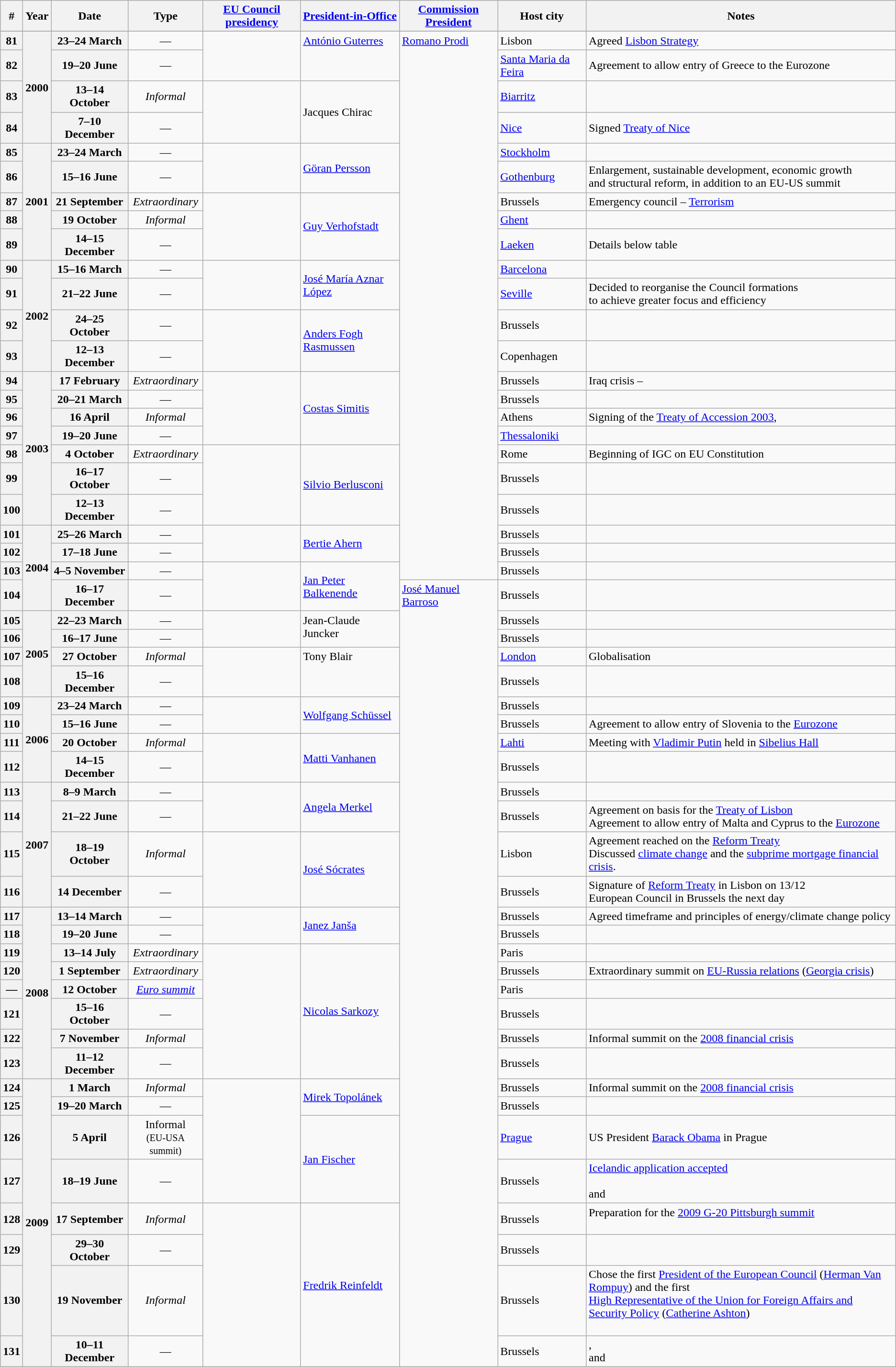<table class="wikitable">
<tr>
<th>#</th>
<th style="width:10px">Year</th>
<th>Date</th>
<th>Type</th>
<th><a href='#'>EU Council presidency</a></th>
<th><a href='#'>President-in-Office</a></th>
<th><a href='#'>Commission President</a></th>
<th>Host city</th>
<th>Notes</th>
</tr>
<tr>
</tr>
<tr>
<th>81</th>
<th rowspan=4>2000</th>
<th>23–24 March</th>
<td style="text-align:center">―</td>
<td rowspan=2></td>
<td rowspan=2 valign=top><a href='#'>António Guterres</a></td>
<td rowspan=23  valign=top><a href='#'>Romano Prodi</a></td>
<td>Lisbon</td>
<td> Agreed <a href='#'>Lisbon Strategy</a></td>
</tr>
<tr>
<th>82</th>
<th>19–20 June</th>
<td style="text-align:center">―</td>
<td><a href='#'>Santa Maria da Feira</a></td>
<td> Agreement to allow entry of Greece to the Eurozone</td>
</tr>
<tr>
<th>83</th>
<th>13–14 October</th>
<td style="text-align:center"><em>Informal</em></td>
<td rowspan=2></td>
<td rowspan=2>Jacques Chirac</td>
<td><a href='#'>Biarritz</a></td>
<td></td>
</tr>
<tr>
<th>84</th>
<th>7–10 December</th>
<td style="text-align:center">―</td>
<td><a href='#'>Nice</a></td>
<td> Signed <a href='#'>Treaty of Nice</a></td>
</tr>
<tr>
<th>85</th>
<th rowspan=5>2001</th>
<th>23–24 March</th>
<td style="text-align:center">―</td>
<td rowspan=2></td>
<td rowspan=2><a href='#'>Göran Persson</a></td>
<td><a href='#'>Stockholm</a></td>
<td></td>
</tr>
<tr>
<th>86</th>
<th>15–16 June</th>
<td style="text-align:center">―</td>
<td><a href='#'>Gothenburg</a></td>
<td> Enlargement, sustainable development, economic growth <br>and structural reform, in addition to an EU-US summit</td>
</tr>
<tr>
<th>87</th>
<th>21 September</th>
<td style="text-align:center"><em>Extraordinary</em></td>
<td rowspan=3></td>
<td rowspan=3><a href='#'>Guy Verhofstadt</a></td>
<td>Brussels</td>
<td> Emergency council – <a href='#'>Terrorism</a></td>
</tr>
<tr>
<th>88</th>
<th>19 October</th>
<td style="text-align:center"><em>Informal</em></td>
<td><a href='#'>Ghent</a></td>
<td></td>
</tr>
<tr>
<th>89</th>
<th>14–15 December</th>
<td style="text-align:center">―</td>
<td><a href='#'>Laeken</a></td>
<td> Details below table</td>
</tr>
<tr>
<th>90</th>
<th rowspan=4>2002</th>
<th>15–16 March</th>
<td style="text-align:center">―</td>
<td rowspan=2></td>
<td rowspan=2><a href='#'>José María Aznar López</a></td>
<td><a href='#'>Barcelona</a></td>
<td></td>
</tr>
<tr>
<th>91</th>
<th>21–22 June</th>
<td style="text-align:center">―</td>
<td><a href='#'>Seville</a></td>
<td> Decided to reorganise the Council formations <br>to achieve greater focus and efficiency</td>
</tr>
<tr>
<th>92</th>
<th>24–25 October</th>
<td style="text-align:center">―</td>
<td rowspan=2></td>
<td rowspan=2><a href='#'>Anders Fogh Rasmussen</a></td>
<td>Brussels</td>
<td></td>
</tr>
<tr>
<th>93</th>
<th>12–13 December</th>
<td style="text-align:center">―</td>
<td>Copenhagen</td>
<td></td>
</tr>
<tr>
<th>94</th>
<th rowspan=7>2003</th>
<th>17 February</th>
<td style="text-align:center"><em>Extraordinary</em></td>
<td rowspan=4></td>
<td rowspan=4><a href='#'>Costas Simitis</a></td>
<td>Brussels</td>
<td>Iraq crisis – </td>
</tr>
<tr>
<th>95</th>
<th>20–21 March</th>
<td style="text-align:center">―</td>
<td>Brussels</td>
<td></td>
</tr>
<tr>
<th>96</th>
<th>16 April</th>
<td style="text-align:center"><em>Informal</em></td>
<td>Athens</td>
<td>Signing of the <a href='#'>Treaty of Accession 2003</a>, <br> </td>
</tr>
<tr>
<th>97</th>
<th>19–20 June</th>
<td style="text-align:center">―</td>
<td><a href='#'>Thessaloniki</a></td>
<td></td>
</tr>
<tr>
<th>98</th>
<th>4 October</th>
<td style="text-align:center"><em>Extraordinary</em></td>
<td rowspan=3></td>
<td rowspan=3><a href='#'>Silvio Berlusconi</a></td>
<td>Rome</td>
<td>Beginning of IGC on EU Constitution</td>
</tr>
<tr>
<th>99</th>
<th>16–17 October</th>
<td style="text-align:center">―</td>
<td>Brussels</td>
<td></td>
</tr>
<tr>
<th>100</th>
<th>12–13 December</th>
<td style="text-align:center">―</td>
<td>Brussels</td>
<td></td>
</tr>
<tr>
<th>101</th>
<th rowspan=4>2004</th>
<th>25–26 March</th>
<td style="text-align:center">―</td>
<td rowspan=2></td>
<td rowspan=2><a href='#'>Bertie Ahern</a></td>
<td>Brussels</td>
<td> <br></td>
</tr>
<tr>
<th>102</th>
<th>17–18 June</th>
<td style="text-align:center">―</td>
<td>Brussels</td>
<td></td>
</tr>
<tr>
<th>103</th>
<th>4–5 November</th>
<td style="text-align:center">―</td>
<td rowspan=2></td>
<td rowspan=2><a href='#'>Jan Peter Balkenende</a></td>
<td>Brussels</td>
<td></td>
</tr>
<tr>
<th>104</th>
<th>16–17 December</th>
<td style="text-align:center">―</td>
<td rowspan=29 valign=top><a href='#'>José Manuel Barroso</a></td>
<td>Brussels</td>
<td></td>
</tr>
<tr>
<th>105</th>
<th rowspan=4>2005</th>
<th>22–23 March</th>
<td style="text-align:center">―</td>
<td rowspan=2></td>
<td rowspan=2 valign=top>Jean-Claude Juncker</td>
<td>Brussels</td>
<td></td>
</tr>
<tr>
<th>106</th>
<th>16–17 June</th>
<td style="text-align:center">―</td>
<td>Brussels</td>
<td> <br></td>
</tr>
<tr>
<th>107</th>
<th>27 October</th>
<td style="text-align:center"><em>Informal</em></td>
<td rowspan=2></td>
<td rowspan=2 valign=top>Tony Blair</td>
<td><a href='#'>London</a></td>
<td>Globalisation</td>
</tr>
<tr>
<th>108</th>
<th>15–16 December</th>
<td style="text-align:center">―</td>
<td>Brussels</td>
<td></td>
</tr>
<tr>
<th>109</th>
<th rowspan=4>2006</th>
<th>23–24 March</th>
<td style="text-align:center">―</td>
<td rowspan=2></td>
<td rowspan=2><a href='#'>Wolfgang Schüssel</a></td>
<td>Brussels</td>
<td></td>
</tr>
<tr>
<th>110</th>
<th>15–16 June</th>
<td style="text-align:center">―</td>
<td>Brussels</td>
<td>Agreement to allow entry of Slovenia to the <a href='#'>Eurozone</a> <br></td>
</tr>
<tr>
<th>111</th>
<th>20 October</th>
<td style="text-align:center"><em>Informal</em></td>
<td rowspan=2></td>
<td rowspan=2><a href='#'>Matti Vanhanen</a></td>
<td><a href='#'>Lahti</a></td>
<td>Meeting with <a href='#'>Vladimir Putin</a> held in <a href='#'>Sibelius Hall</a></td>
</tr>
<tr>
<th>112</th>
<th>14–15 December</th>
<td style="text-align:center">―</td>
<td>Brussels</td>
<td></td>
</tr>
<tr>
<th>113</th>
<th rowspan=4>2007</th>
<th>8–9 March</th>
<td style="text-align:center">―</td>
<td rowspan=2></td>
<td rowspan=2><a href='#'>Angela Merkel</a></td>
<td>Brussels</td>
<td></td>
</tr>
<tr>
<th>114</th>
<th>21–22 June</th>
<td style="text-align:center">―</td>
<td>Brussels</td>
<td>Agreement on basis for the <a href='#'>Treaty of Lisbon</a>  <br>Agreement to allow entry of Malta and Cyprus to the <a href='#'>Eurozone</a> <br></td>
</tr>
<tr>
<th>115</th>
<th>18–19 October</th>
<td style="text-align:center"><em>Informal</em></td>
<td rowspan=2></td>
<td rowspan=2><a href='#'>José Sócrates</a></td>
<td>Lisbon</td>
<td>Agreement reached on the <a href='#'>Reform Treaty</a> <br>Discussed <a href='#'>climate change</a> and the <a href='#'>subprime mortgage financial crisis</a>.</td>
</tr>
<tr>
<th>116</th>
<th>14 December</th>
<td style="text-align:center">―</td>
<td>Brussels</td>
<td>Signature of <a href='#'>Reform Treaty</a> in Lisbon on 13/12 <br>European Council in Brussels the next day <br></td>
</tr>
<tr>
<th>117</th>
<th rowspan=8>2008</th>
<th>13–14 March</th>
<td style="text-align:center">―</td>
<td rowspan=2></td>
<td rowspan=2><a href='#'>Janez Janša</a></td>
<td>Brussels</td>
<td>Agreed timeframe and principles of energy/climate change policy <br></td>
</tr>
<tr>
<th>118</th>
<th>19–20 June</th>
<td style="text-align:center">―</td>
<td>Brussels</td>
<td></td>
</tr>
<tr>
<th>119</th>
<th>13–14 July</th>
<td style="text-align:center"><em>Extraordinary</em></td>
<td rowspan=6></td>
<td rowspan=6><a href='#'>Nicolas Sarkozy</a></td>
<td>Paris</td>
<td></td>
</tr>
<tr>
<th>120</th>
<th>1 September</th>
<td style="text-align:center"><em>Extraordinary</em></td>
<td>Brussels</td>
<td>Extraordinary summit on <a href='#'>EU-Russia relations</a> (<a href='#'>Georgia crisis</a>) <br></td>
</tr>
<tr>
<th>―</th>
<th>12 October</th>
<td style="text-align:center"><em><a href='#'>Euro summit</a></em></td>
<td>Paris</td>
<td></td>
</tr>
<tr>
<th>121</th>
<th>15–16 October</th>
<td style="text-align:center">―</td>
<td>Brussels</td>
<td></td>
</tr>
<tr>
<th>122</th>
<th>7 November</th>
<td style="text-align:center"><em>Informal</em></td>
<td>Brussels</td>
<td>Informal summit on the <a href='#'>2008 financial crisis</a><br></td>
</tr>
<tr>
<th>123</th>
<th>11–12 December</th>
<td style="text-align:center">―</td>
<td>Brussels</td>
<td></td>
</tr>
<tr>
<th>124</th>
<th rowspan=8>2009</th>
<th>1 March</th>
<td style="text-align:center"><em>Informal</em></td>
<td rowspan=4></td>
<td rowspan=2><a href='#'>Mirek Topolánek</a></td>
<td>Brussels</td>
<td>Informal summit on the <a href='#'>2008 financial crisis</a><br></td>
</tr>
<tr>
<th>125</th>
<th>19–20 March</th>
<td style="text-align:center">―</td>
<td>Brussels</td>
<td></td>
</tr>
<tr>
<th>126</th>
<th>5 April</th>
<td style="text-align:center">Informal<br><small>(EU-USA summit)</small></td>
<td rowspan=2><a href='#'>Jan Fischer</a></td>
<td><a href='#'>Prague</a></td>
<td>US President <a href='#'>Barack Obama</a> in Prague <br></td>
</tr>
<tr>
<th>127</th>
<th>18–19 June</th>
<td style="text-align:center">―</td>
<td>Brussels</td>
<td><a href='#'>Icelandic application accepted</a> <br> <br> and </td>
</tr>
<tr>
<th>128</th>
<th>17 September</th>
<td style="text-align:center"><em>Informal</em></td>
<td rowspan=4></td>
<td rowspan=4><a href='#'>Fredrik Reinfeldt</a></td>
<td>Brussels</td>
<td>Preparation for the <a href='#'>2009 G-20 Pittsburgh summit</a><br>  <br></td>
</tr>
<tr>
<th>129</th>
<th>29–30 October</th>
<td style="text-align:center">―</td>
<td>Brussels</td>
<td> <br></td>
</tr>
<tr>
<th>130</th>
<th>19 November</th>
<td style="text-align:center"><em>Informal</em></td>
<td>Brussels</td>
<td>Chose the first <a href='#'>President of the European Council</a> (<a href='#'>Herman Van Rompuy</a>) and the first <br><a href='#'>High Representative of the Union for Foreign Affairs and Security Policy</a> (<a href='#'>Catherine Ashton</a>)<br>  <br></td>
</tr>
<tr>
<th>131</th>
<th>10–11 December</th>
<td style="text-align:center">—</td>
<td>Brussels</td>
<td>,  <br> and </td>
</tr>
</table>
